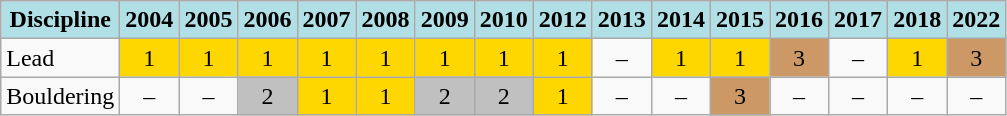<table class="wikitable" style="text-align: center;">
<tr>
<th style="background: #b0e0e6;">Discipline</th>
<th style="background: #b0e0e6;">2004</th>
<th style="background: #b0e0e6;">2005</th>
<th style="background: #b0e0e6;">2006</th>
<th style="background: #b0e0e6;">2007</th>
<th style="background: #b0e0e6;">2008</th>
<th style="background: #b0e0e6;">2009</th>
<th style="background: #b0e0e6;">2010</th>
<th style="background: #b0e0e6;">2012</th>
<th style="background: #b0e0e6;">2013</th>
<th style="background: #b0e0e6;">2014</th>
<th style="background: #b0e0e6;">2015</th>
<th style="background: #b0e0e6;">2016</th>
<th style="background: #b0e0e6;">2017</th>
<th style="background: #b0e0e6;">2018</th>
<th style="background: #b0e0e6;">2022</th>
</tr>
<tr>
<td align="left">Lead</td>
<td style="background: gold;">1</td>
<td style="background: gold;">1</td>
<td style="background: gold;">1</td>
<td style="background: gold;">1</td>
<td style="background: gold;">1</td>
<td style="background: gold;">1</td>
<td style="background: gold;">1</td>
<td style="background: gold;">1</td>
<td>–</td>
<td style="background: gold;">1</td>
<td style="background: gold;">1</td>
<td style="background: #cc9966;">3</td>
<td>–</td>
<td style="background: gold;">1</td>
<td style="background: #cc9966;">3</td>
</tr>
<tr>
<td align="left">Bouldering</td>
<td>–</td>
<td>–</td>
<td style="background: silver;">2</td>
<td style="background: gold;">1</td>
<td style="background: gold;">1</td>
<td style="background: silver;">2</td>
<td style="background: silver;">2</td>
<td style="background: gold;">1</td>
<td>–</td>
<td>–</td>
<td style="background: #cc9966;">3</td>
<td>–</td>
<td>–</td>
<td>–</td>
<td>–</td>
</tr>
</table>
